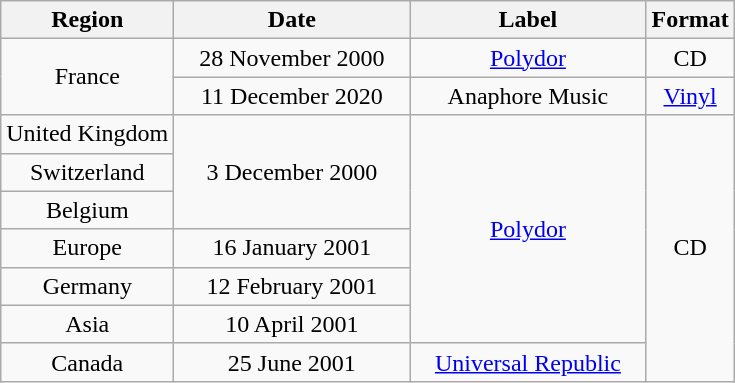<table class="wikitable">
<tr>
<th>Region</th>
<th style="width:150px;">Date</th>
<th style="width:150px;">Label</th>
<th>Format</th>
</tr>
<tr style="text-align:center;">
<td rowspan="2">France</td>
<td>28 November 2000</td>
<td><a href='#'>Polydor</a></td>
<td>CD</td>
</tr>
<tr style="text-align:center;">
<td>11 December 2020</td>
<td style="text-align:center;">Anaphore Music</td>
<td style="text-align:center;"><a href='#'>Vinyl</a></td>
</tr>
<tr style="text-align:center;">
<td>United Kingdom</td>
<td rowspan="3">3 December 2000</td>
<td rowspan="6"><a href='#'>Polydor</a></td>
<td rowspan="7">CD</td>
</tr>
<tr style="text-align:center;">
<td>Switzerland</td>
</tr>
<tr style="text-align:center;">
<td>Belgium</td>
</tr>
<tr style="text-align:center;">
<td>Europe</td>
<td>16 January 2001</td>
</tr>
<tr style="text-align:center;">
<td>Germany</td>
<td>12 February 2001</td>
</tr>
<tr style="text-align:center;">
<td>Asia</td>
<td>10 April 2001</td>
</tr>
<tr style="text-align:center;">
<td>Canada</td>
<td>25 June 2001</td>
<td><a href='#'>Universal Republic</a></td>
</tr>
</table>
